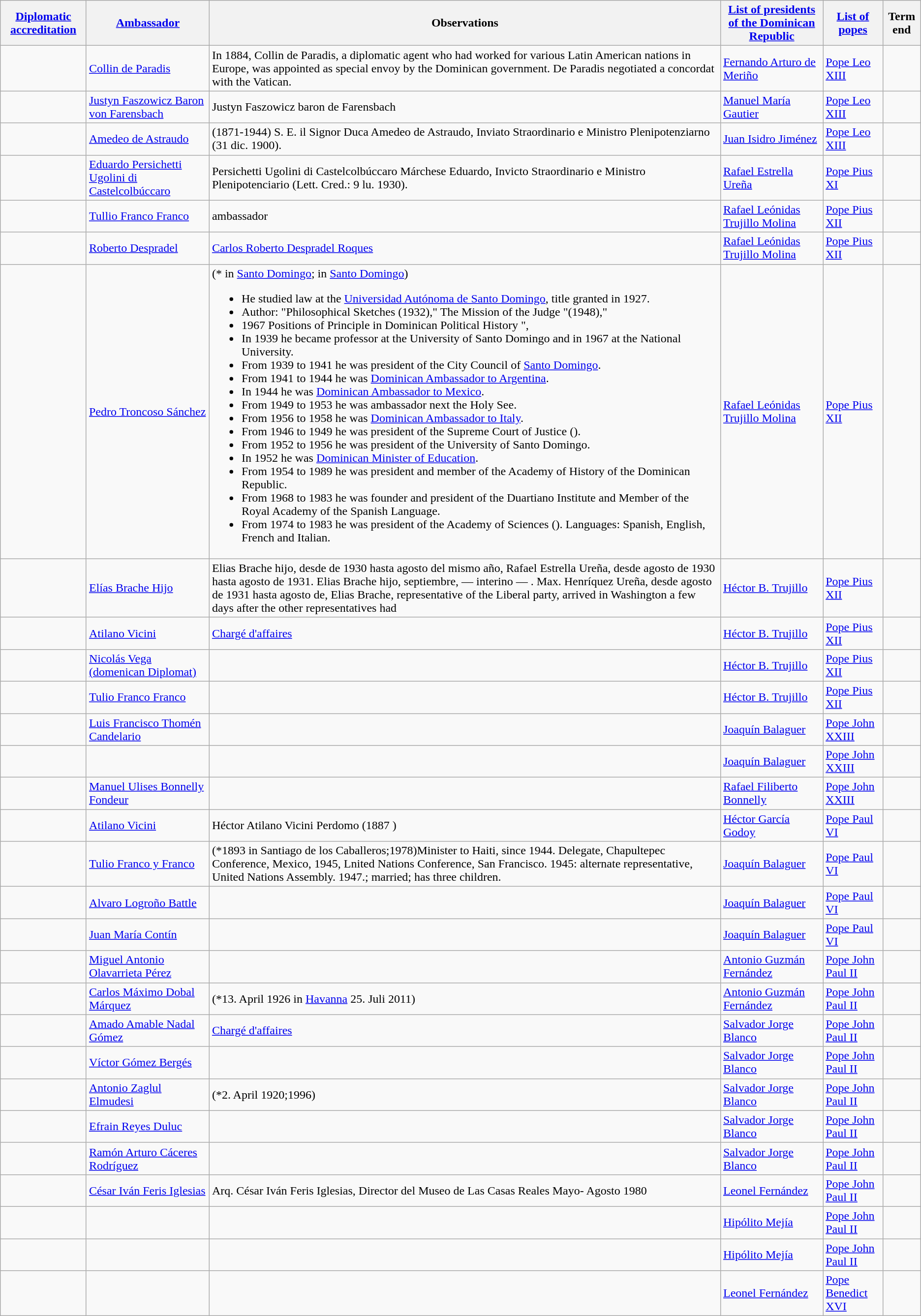<table class="wikitable sortable">
<tr>
<th><a href='#'>Diplomatic accreditation</a></th>
<th><a href='#'>Ambassador</a></th>
<th>Observations</th>
<th><a href='#'>List of presidents of the Dominican Republic</a></th>
<th><a href='#'>List of popes</a></th>
<th>Term end</th>
</tr>
<tr>
<td></td>
<td><a href='#'>Collin de Paradis</a></td>
<td>In 1884, Collin de Paradis, a diplomatic agent who had worked for various Latin American nations in Europe, was appointed as special envoy by the Dominican government. De Paradis negotiated a concordat with the Vatican.</td>
<td><a href='#'>Fernando Arturo de Meriño</a></td>
<td><a href='#'>Pope Leo XIII</a></td>
<td></td>
</tr>
<tr>
<td></td>
<td><a href='#'>Justyn Faszowicz Baron von Farensbach</a></td>
<td>Justyn Faszowicz baron de Farensbach</td>
<td><a href='#'>Manuel María Gautier</a></td>
<td><a href='#'>Pope Leo XIII</a></td>
<td></td>
</tr>
<tr>
<td></td>
<td><a href='#'>Amedeo de Astraudo</a></td>
<td>(1871-1944) S. E. il Signor Duca Amedeo de Astraudo, Inviato Straordinario e Ministro Plenipotenziarno (31 dic. 1900).</td>
<td><a href='#'>Juan Isidro Jiménez</a></td>
<td><a href='#'>Pope Leo XIII</a></td>
<td></td>
</tr>
<tr>
<td></td>
<td><a href='#'>Eduardo Persichetti Ugolini di Castelcolbúccaro</a></td>
<td>Persichetti Ugolini di Castelcolbúccaro Márchese Eduardo, Invicto Straordinario e Ministro Plenipotenciario (Lett. Cred.: 9 lu. 1930).</td>
<td><a href='#'>Rafael Estrella Ureña</a></td>
<td><a href='#'>Pope Pius XI</a></td>
<td></td>
</tr>
<tr>
<td></td>
<td><a href='#'>Tullio Franco Franco</a></td>
<td>ambassador</td>
<td><a href='#'>Rafael Leónidas Trujillo Molina </a></td>
<td><a href='#'>Pope Pius XII</a></td>
<td></td>
</tr>
<tr>
<td></td>
<td><a href='#'>Roberto Despradel</a></td>
<td><a href='#'>Carlos Roberto Despradel Roques</a></td>
<td><a href='#'>Rafael Leónidas Trujillo Molina </a></td>
<td><a href='#'>Pope Pius XII</a></td>
<td></td>
</tr>
<tr>
<td></td>
<td><a href='#'>Pedro Troncoso Sánchez</a></td>
<td>(*  in <a href='#'>Santo Domingo</a>; in <a href='#'>Santo Domingo</a>)<br><ul><li>He studied law at the <a href='#'>Universidad Autónoma de Santo Domingo</a>, title granted in 1927.</li><li>Author: "Philosophical Sketches (1932)," The Mission of the Judge "(1948),"</li><li>1967 Positions of Principle in Dominican Political History ",</li><li>In 1939 he became professor at the University of Santo Domingo and in 1967 at the National University.</li><li>From 1939 to 1941 he was president of the City Council of <a href='#'>Santo Domingo</a>.</li><li>From 1941 to 1944 he was <a href='#'>Dominican Ambassador to Argentina</a>.</li><li>In 1944 he was <a href='#'>Dominican Ambassador to Mexico</a>.</li><li>From 1949 to 1953 he was ambassador next the Holy See.</li><li>From 1956 to 1958 he was <a href='#'>Dominican Ambassador to Italy</a>.</li><li>From 1946 to 1949 he was president of the Supreme Court of Justice ().</li><li>From 1952 to 1956 he was president of the University of Santo Domingo.</li><li>In 1952 he was <a href='#'>Dominican Minister of Education</a>.</li><li>From 1954 to 1989 he was president and member of the Academy of History of the Dominican Republic.</li><li>From 1968 to 1983 he was founder and president of the Duartiano Institute and Member of the Royal Academy of the Spanish Language.</li><li>From 1974 to 1983 he was president of the Academy of Sciences (). Languages: Spanish, English, French and Italian.</li></ul></td>
<td><a href='#'>Rafael Leónidas Trujillo Molina </a></td>
<td><a href='#'>Pope Pius XII</a></td>
<td></td>
</tr>
<tr>
<td></td>
<td><a href='#'>Elías Brache Hijo</a></td>
<td>Elias Brache hijo, desde de 1930 hasta agosto del mismo año, Rafael Estrella Ureña, desde agosto de 1930 hasta agosto de 1931. Elias Brache hijo, septiembre, — interino — . Max. Henríquez Ureña, desde agosto de 1931 hasta agosto de, Elias Brache, representative of the Liberal party, arrived in Washington a few days after the other representatives had</td>
<td><a href='#'>Héctor B. Trujillo</a></td>
<td><a href='#'>Pope Pius XII</a></td>
<td></td>
</tr>
<tr>
<td></td>
<td><a href='#'>Atilano Vicini</a></td>
<td><a href='#'>Chargé d'affaires</a></td>
<td><a href='#'>Héctor B. Trujillo</a></td>
<td><a href='#'>Pope Pius XII</a></td>
<td></td>
</tr>
<tr>
<td></td>
<td><a href='#'>Nicolás Vega (domenican Diplomat)</a></td>
<td></td>
<td><a href='#'>Héctor B. Trujillo</a></td>
<td><a href='#'>Pope Pius XII</a></td>
<td></td>
</tr>
<tr>
<td></td>
<td><a href='#'>Tulio Franco Franco</a></td>
<td></td>
<td><a href='#'>Héctor B. Trujillo</a></td>
<td><a href='#'>Pope Pius XII</a></td>
<td></td>
</tr>
<tr>
<td></td>
<td><a href='#'>Luis Francisco Thomén Candelario</a></td>
<td></td>
<td><a href='#'>Joaquín Balaguer</a></td>
<td><a href='#'>Pope John XXIII</a></td>
<td></td>
</tr>
<tr>
<td></td>
<td></td>
<td></td>
<td><a href='#'>Joaquín Balaguer</a></td>
<td><a href='#'>Pope John XXIII</a></td>
<td></td>
</tr>
<tr>
<td></td>
<td><a href='#'>Manuel Ulises Bonnelly Fondeur</a></td>
<td></td>
<td><a href='#'>Rafael Filiberto Bonnelly</a></td>
<td><a href='#'>Pope John XXIII</a></td>
<td></td>
</tr>
<tr>
<td></td>
<td><a href='#'>Atilano Vicini</a></td>
<td>Héctor Atilano Vicini Perdomo (1887 )</td>
<td><a href='#'>Héctor García Godoy</a></td>
<td><a href='#'>Pope Paul VI</a></td>
<td></td>
</tr>
<tr>
<td></td>
<td><a href='#'>Tulio Franco y Franco</a></td>
<td>(*1893 in Santiago de los Caballeros;1978)Minister to Haiti, since 1944. Delegate, Chapultepec Conference, Mexico, 1945, Lnited Nations Conference, San Francisco. 1945: alternate representative, United Nations Assembly. 1947.; married; has three children.</td>
<td><a href='#'>Joaquín Balaguer</a></td>
<td><a href='#'>Pope Paul VI</a></td>
<td></td>
</tr>
<tr>
<td></td>
<td><a href='#'>Alvaro Logroño Battle</a></td>
<td></td>
<td><a href='#'>Joaquín Balaguer</a></td>
<td><a href='#'>Pope Paul VI</a></td>
<td></td>
</tr>
<tr>
<td></td>
<td><a href='#'>Juan María Contín</a></td>
<td></td>
<td><a href='#'>Joaquín Balaguer</a></td>
<td><a href='#'>Pope Paul VI</a></td>
<td></td>
</tr>
<tr>
<td></td>
<td><a href='#'>Miguel Antonio Olavarrieta Pérez</a></td>
<td></td>
<td><a href='#'>Antonio Guzmán Fernández</a></td>
<td><a href='#'>Pope John Paul II</a></td>
<td></td>
</tr>
<tr>
<td></td>
<td><a href='#'>Carlos Máximo Dobal Márquez</a></td>
<td>(*13. April 1926 in <a href='#'>Havanna</a> 25. Juli 2011) </td>
<td><a href='#'>Antonio Guzmán Fernández</a></td>
<td><a href='#'>Pope John Paul II</a></td>
<td></td>
</tr>
<tr>
<td></td>
<td><a href='#'>Amado Amable Nadal Gómez</a></td>
<td><a href='#'>Chargé d'affaires</a></td>
<td><a href='#'>Salvador Jorge Blanco</a></td>
<td><a href='#'>Pope John Paul II</a></td>
<td></td>
</tr>
<tr>
<td></td>
<td><a href='#'>Víctor Gómez Bergés</a></td>
<td></td>
<td><a href='#'>Salvador Jorge Blanco</a></td>
<td><a href='#'>Pope John Paul II</a></td>
<td></td>
</tr>
<tr>
<td></td>
<td><a href='#'>Antonio Zaglul Elmudesi</a></td>
<td>(*2. April 1920;1996)</td>
<td><a href='#'>Salvador Jorge Blanco</a></td>
<td><a href='#'>Pope John Paul II</a></td>
<td></td>
</tr>
<tr>
<td></td>
<td><a href='#'>Efrain Reyes Duluc</a></td>
<td></td>
<td><a href='#'>Salvador Jorge Blanco</a></td>
<td><a href='#'>Pope John Paul II</a></td>
<td></td>
</tr>
<tr>
<td></td>
<td><a href='#'>Ramón Arturo Cáceres Rodríguez</a></td>
<td></td>
<td><a href='#'>Salvador Jorge Blanco</a></td>
<td><a href='#'>Pope John Paul II</a></td>
<td></td>
</tr>
<tr>
<td></td>
<td><a href='#'>César Iván Feris Iglesias</a></td>
<td>Arq. César Iván Feris Iglesias, Director del Museo de Las Casas Reales Mayo- Agosto 1980</td>
<td><a href='#'>Leonel Fernández</a></td>
<td><a href='#'>Pope John Paul II</a></td>
<td></td>
</tr>
<tr>
<td></td>
<td></td>
<td></td>
<td><a href='#'>Hipólito Mejía</a></td>
<td><a href='#'>Pope John Paul II</a></td>
<td></td>
</tr>
<tr>
<td></td>
<td></td>
<td></td>
<td><a href='#'>Hipólito Mejía</a></td>
<td><a href='#'>Pope John Paul II</a></td>
<td></td>
</tr>
<tr>
<td></td>
<td></td>
<td></td>
<td><a href='#'>Leonel Fernández</a></td>
<td><a href='#'>Pope Benedict XVI</a></td>
<td></td>
</tr>
</table>
